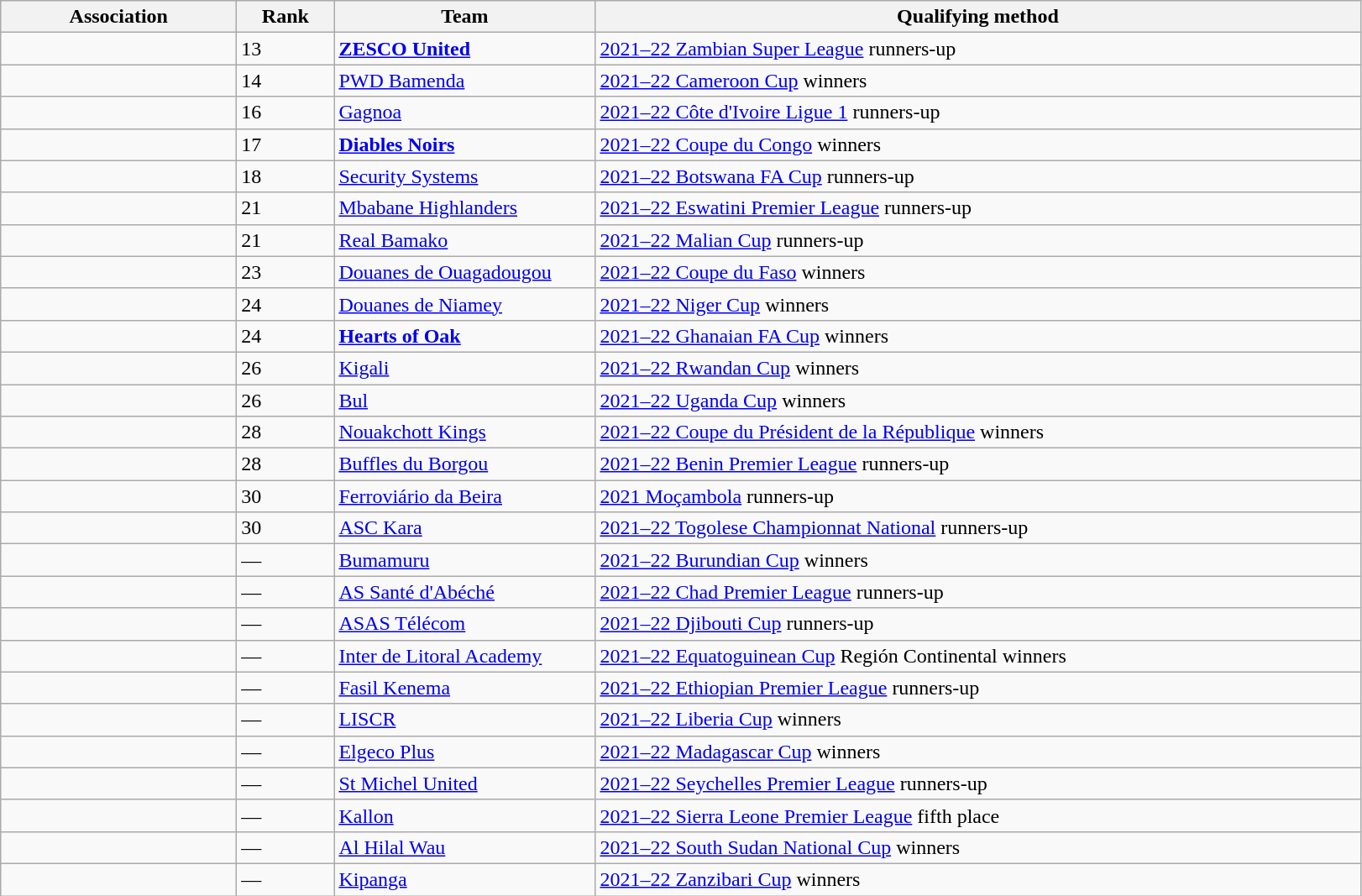<table class="wikitable">
<tr>
<th width=180>Association</th>
<th width=70>Rank </th>
<th width=200>Team</th>
<th width=600>Qualifying method</th>
</tr>
<tr>
<td></td>
<td>13 </td>
<td><strong><a href='#'>ZESCO United</a></strong></td>
<td><a href='#'>2021–22 Zambian Super League</a> runners-up</td>
</tr>
<tr>
<td></td>
<td>14 </td>
<td><a href='#'>PWD Bamenda</a></td>
<td><a href='#'>2021–22 Cameroon Cup</a> winners</td>
</tr>
<tr>
<td></td>
<td>16 </td>
<td><a href='#'>Gagnoa</a></td>
<td><a href='#'>2021–22 Côte d'Ivoire Ligue 1</a> runners-up</td>
</tr>
<tr>
<td></td>
<td>17 </td>
<td><strong><a href='#'>Diables Noirs</a></strong></td>
<td><a href='#'>2021–22 Coupe du Congo</a> winners</td>
</tr>
<tr>
<td></td>
<td>18 </td>
<td><a href='#'>Security Systems</a></td>
<td><a href='#'>2021–22 Botswana FA Cup</a> runners-up</td>
</tr>
<tr>
<td></td>
<td>21 </td>
<td><a href='#'>Mbabane Highlanders</a></td>
<td><a href='#'>2021–22 Eswatini Premier League</a> runners-up</td>
</tr>
<tr>
<td></td>
<td>21 </td>
<td><a href='#'>Real Bamako</a></td>
<td><a href='#'>2021–22 Malian Cup</a> runners-up</td>
</tr>
<tr>
<td></td>
<td>23 </td>
<td><a href='#'>Douanes de Ouagadougou</a></td>
<td><a href='#'>2021–22 Coupe du Faso</a> winners</td>
</tr>
<tr>
<td></td>
<td>24 </td>
<td><a href='#'>Douanes de Niamey</a></td>
<td><a href='#'>2021–22 Niger Cup</a> winners</td>
</tr>
<tr>
<td></td>
<td>24 </td>
<td><strong><a href='#'>Hearts of Oak</a></strong></td>
<td><a href='#'>2021–22 Ghanaian FA Cup</a> winners</td>
</tr>
<tr>
<td></td>
<td>26 </td>
<td><a href='#'>Kigali</a></td>
<td><a href='#'>2021–22 Rwandan Cup</a> winners</td>
</tr>
<tr>
<td></td>
<td>26 </td>
<td><a href='#'>Bul</a></td>
<td><a href='#'>2021–22 Uganda Cup</a> winners</td>
</tr>
<tr>
<td></td>
<td>28 </td>
<td><a href='#'>Nouakchott Kings</a></td>
<td><a href='#'>2021–22 Coupe du Président de la République</a> winners</td>
</tr>
<tr>
<td></td>
<td>28 </td>
<td><a href='#'>Buffles du Borgou</a></td>
<td><a href='#'>2021–22 Benin Premier League</a> runners-up</td>
</tr>
<tr>
<td></td>
<td>30 </td>
<td><a href='#'>Ferroviário da Beira</a></td>
<td><a href='#'>2021 Moçambola</a> runners-up</td>
</tr>
<tr>
<td></td>
<td>30 </td>
<td><a href='#'>ASC Kara</a></td>
<td><a href='#'>2021–22 Togolese Championnat National</a> runners-up</td>
</tr>
<tr>
<td></td>
<td>—</td>
<td><a href='#'>Bumamuru</a></td>
<td><a href='#'>2021–22 Burundian Cup</a> winners</td>
</tr>
<tr>
<td></td>
<td>—</td>
<td><a href='#'>AS Santé d'Abéché</a></td>
<td><a href='#'>2021–22 Chad Premier League</a> runners-up</td>
</tr>
<tr>
<td></td>
<td>—</td>
<td><a href='#'>ASAS Télécom</a></td>
<td><a href='#'>2021–22 Djibouti Cup</a> runners-up</td>
</tr>
<tr>
<td></td>
<td>—</td>
<td><a href='#'>Inter de Litoral Academy</a></td>
<td><a href='#'>2021–22 Equatoguinean Cup</a> Región Continental winners</td>
</tr>
<tr>
<td></td>
<td>—</td>
<td><a href='#'>Fasil Kenema</a></td>
<td><a href='#'>2021–22 Ethiopian Premier League</a> runners-up</td>
</tr>
<tr>
<td></td>
<td>—</td>
<td><a href='#'>LISCR</a></td>
<td><a href='#'>2021–22 Liberia Cup</a> winners</td>
</tr>
<tr>
<td></td>
<td>—</td>
<td><a href='#'>Elgeco Plus</a></td>
<td><a href='#'>2021–22 Madagascar Cup</a> winners</td>
</tr>
<tr>
<td></td>
<td>—</td>
<td><a href='#'>St Michel United</a></td>
<td><a href='#'>2021–22 Seychelles Premier League</a> runners-up</td>
</tr>
<tr>
<td></td>
<td>—</td>
<td><a href='#'>Kallon</a></td>
<td><a href='#'>2021–22 Sierra Leone Premier League</a> fifth place</td>
</tr>
<tr>
<td></td>
<td>—</td>
<td><a href='#'>Al Hilal Wau</a></td>
<td><a href='#'>2021–22 South Sudan National Cup</a> winners</td>
</tr>
<tr>
<td></td>
<td>—</td>
<td><a href='#'>Kipanga</a></td>
<td><a href='#'>2021–22 Zanzibari Cup</a> winners</td>
</tr>
</table>
